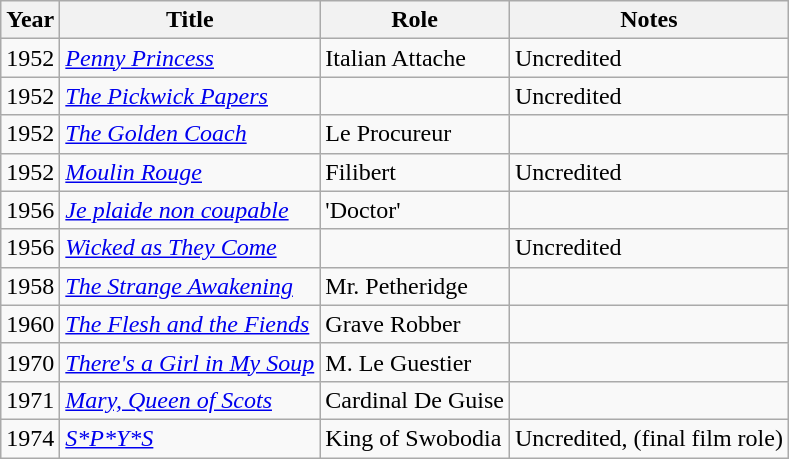<table class="wikitable">
<tr>
<th>Year</th>
<th>Title</th>
<th>Role</th>
<th>Notes</th>
</tr>
<tr>
<td>1952</td>
<td><em><a href='#'>Penny Princess</a></em></td>
<td>Italian Attache</td>
<td>Uncredited</td>
</tr>
<tr>
<td>1952</td>
<td><em><a href='#'>The Pickwick Papers</a></em></td>
<td></td>
<td>Uncredited</td>
</tr>
<tr>
<td>1952</td>
<td><em><a href='#'>The Golden Coach</a></em></td>
<td>Le Procureur</td>
<td></td>
</tr>
<tr>
<td>1952</td>
<td><em><a href='#'>Moulin Rouge</a></em></td>
<td>Filibert</td>
<td>Uncredited</td>
</tr>
<tr>
<td>1956</td>
<td><em><a href='#'>Je plaide non coupable</a></em></td>
<td>'Doctor'</td>
<td></td>
</tr>
<tr>
<td>1956</td>
<td><em><a href='#'>Wicked as They Come</a></em></td>
<td></td>
<td>Uncredited</td>
</tr>
<tr>
<td>1958</td>
<td><em><a href='#'>The Strange Awakening</a></em></td>
<td>Mr. Petheridge</td>
<td></td>
</tr>
<tr>
<td>1960</td>
<td><em><a href='#'>The Flesh and the Fiends</a></em></td>
<td>Grave Robber</td>
<td></td>
</tr>
<tr>
<td>1970</td>
<td><em><a href='#'>There's a Girl in My Soup</a></em></td>
<td>M. Le Guestier</td>
<td></td>
</tr>
<tr>
<td>1971</td>
<td><em><a href='#'>Mary, Queen of Scots</a></em></td>
<td>Cardinal De Guise</td>
<td></td>
</tr>
<tr>
<td>1974</td>
<td><em><a href='#'>S*P*Y*S</a></em></td>
<td>King of Swobodia</td>
<td>Uncredited, (final film role)</td>
</tr>
</table>
